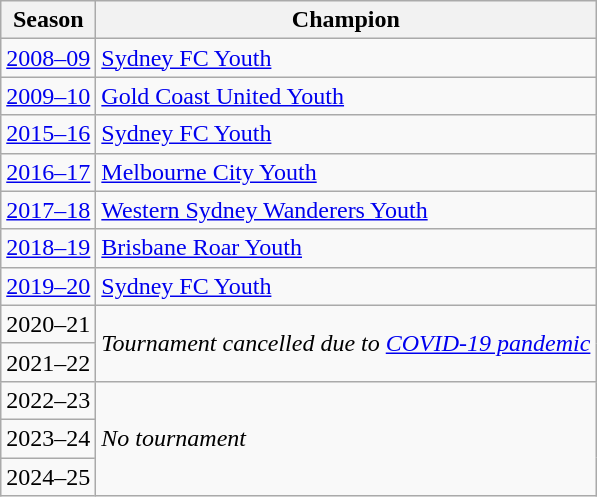<table class="wikitable">
<tr>
<th>Season</th>
<th>Champion</th>
</tr>
<tr>
<td><a href='#'>2008–09</a></td>
<td><a href='#'>Sydney FC Youth</a></td>
</tr>
<tr>
<td><a href='#'>2009–10</a></td>
<td><a href='#'>Gold Coast United Youth</a></td>
</tr>
<tr>
<td><a href='#'>2015–16</a></td>
<td><a href='#'>Sydney FC Youth</a></td>
</tr>
<tr>
<td><a href='#'>2016–17</a></td>
<td><a href='#'>Melbourne City Youth</a></td>
</tr>
<tr>
<td><a href='#'>2017–18</a></td>
<td><a href='#'>Western Sydney Wanderers Youth</a></td>
</tr>
<tr>
<td><a href='#'>2018–19</a></td>
<td><a href='#'>Brisbane Roar Youth</a></td>
</tr>
<tr>
<td><a href='#'>2019–20</a></td>
<td><a href='#'>Sydney FC Youth</a></td>
</tr>
<tr>
<td>2020–21</td>
<td rowspan=2><em>Tournament cancelled due to <a href='#'>COVID-19 pandemic</a></em></td>
</tr>
<tr>
<td>2021–22</td>
</tr>
<tr>
<td>2022–23</td>
<td rowspan="3"><em>No tournament</em></td>
</tr>
<tr>
<td>2023–24</td>
</tr>
<tr>
<td>2024–25</td>
</tr>
</table>
